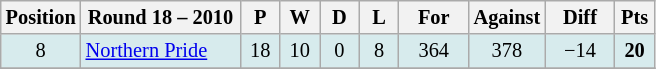<table class="wikitable" style="text-align:center; font-size:85%;">
<tr>
<th width=40 abbr="Position">Position</th>
<th width=100>Round 18 – 2010</th>
<th width=20 abbr="Played">P</th>
<th width=20 abbr="Won">W</th>
<th width=20 abbr="Drawn">D</th>
<th width=20 abbr="Lost">L</th>
<th width=40 abbr="Points for">For</th>
<th width=40 abbr="Points against">Against</th>
<th width=40 abbr="Points difference">Diff</th>
<th width=20 abbr="Points">Pts</th>
</tr>
<tr style="background: #d7ebed;">
<td>8</td>
<td style="text-align:left;"> <a href='#'>Northern Pride</a></td>
<td>18</td>
<td>10</td>
<td>0</td>
<td>8</td>
<td>364</td>
<td>378</td>
<td>−14</td>
<td><strong>20</strong></td>
</tr>
<tr>
</tr>
</table>
